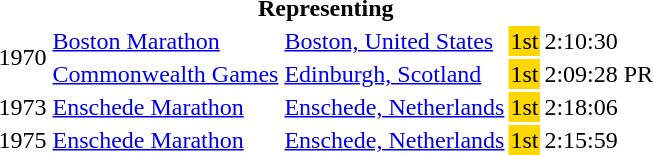<table>
<tr>
<th colspan="5">Representing </th>
</tr>
<tr>
<td rowspan=2>1970</td>
<td><a href='#'>Boston Marathon</a></td>
<td><a href='#'>Boston, United States</a></td>
<td bgcolor="gold">1st</td>
<td>2:10:30</td>
</tr>
<tr>
<td><a href='#'>Commonwealth Games</a></td>
<td><a href='#'>Edinburgh, Scotland</a></td>
<td bgcolor="gold">1st</td>
<td>2:09:28 PR</td>
</tr>
<tr>
<td>1973</td>
<td><a href='#'>Enschede Marathon</a></td>
<td><a href='#'>Enschede, Netherlands</a></td>
<td bgcolor="gold">1st</td>
<td>2:18:06</td>
</tr>
<tr>
<td>1975</td>
<td><a href='#'>Enschede Marathon</a></td>
<td><a href='#'>Enschede, Netherlands</a></td>
<td bgcolor="gold">1st</td>
<td>2:15:59</td>
</tr>
</table>
